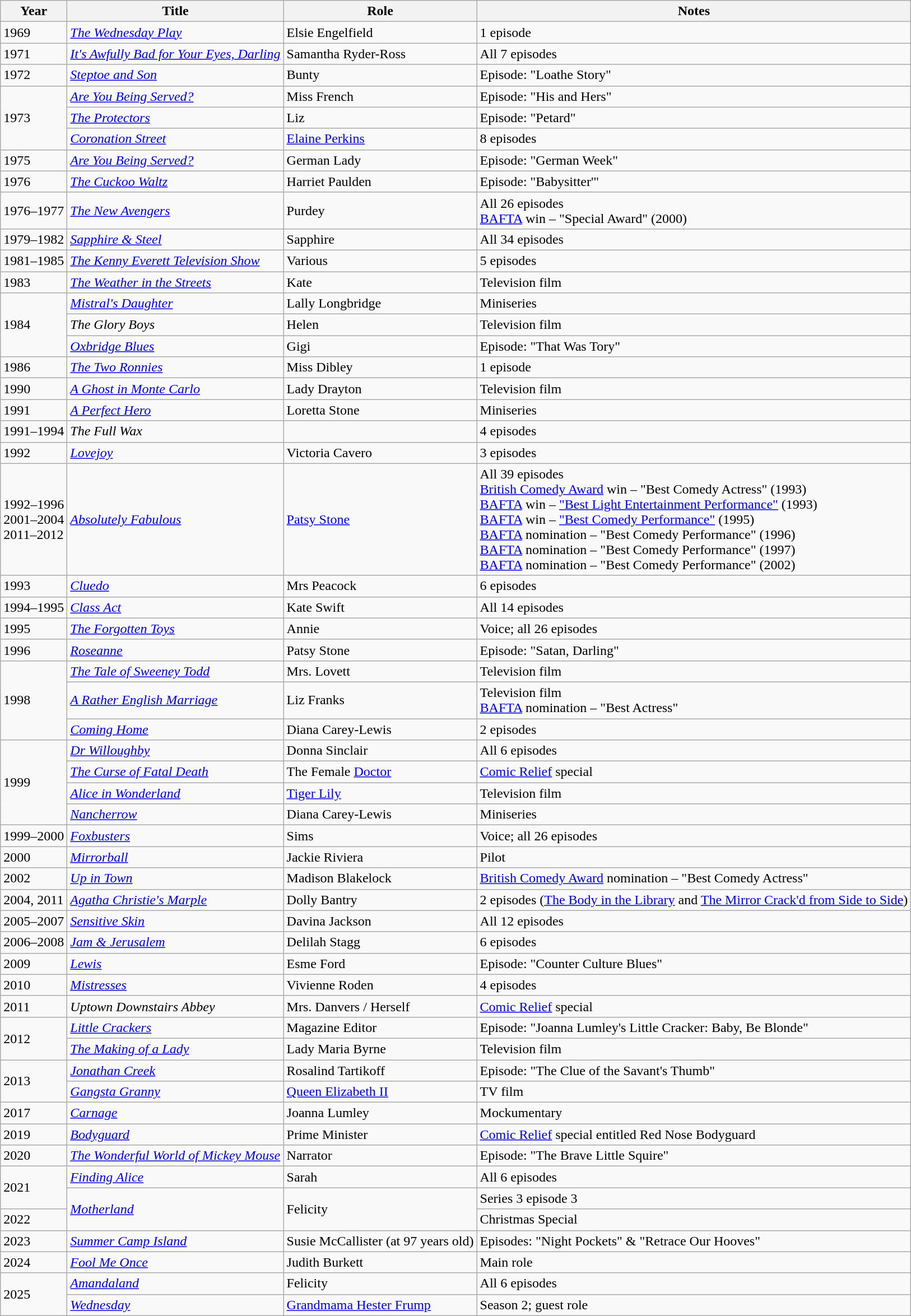<table class="wikitable sortable">
<tr>
<th>Year</th>
<th>Title</th>
<th>Role</th>
<th class="unsortable">Notes</th>
</tr>
<tr>
<td>1969</td>
<td><em><a href='#'>The Wednesday Play</a></em></td>
<td>Elsie Engelfield</td>
<td>1 episode</td>
</tr>
<tr>
<td>1971</td>
<td><em><a href='#'>It's Awfully Bad for Your Eyes, Darling</a></em></td>
<td>Samantha Ryder-Ross</td>
<td>All 7 episodes</td>
</tr>
<tr>
<td>1972</td>
<td><em><a href='#'>Steptoe and Son</a></em></td>
<td>Bunty</td>
<td>Episode: "Loathe Story"</td>
</tr>
<tr>
<td rowspan=3>1973</td>
<td><em><a href='#'>Are You Being Served?</a></em></td>
<td>Miss French</td>
<td>Episode: "His and Hers"</td>
</tr>
<tr>
<td><em><a href='#'>The Protectors</a></em></td>
<td>Liz</td>
<td>Episode: "Petard"</td>
</tr>
<tr>
<td><em><a href='#'>Coronation Street</a></em></td>
<td><a href='#'>Elaine Perkins</a></td>
<td>8 episodes</td>
</tr>
<tr>
<td>1975</td>
<td><em><a href='#'>Are You Being Served?</a></em></td>
<td>German Lady</td>
<td>Episode: "German Week"</td>
</tr>
<tr>
<td>1976</td>
<td><em><a href='#'>The Cuckoo Waltz</a></em></td>
<td>Harriet Paulden</td>
<td>Episode: "Babysitter'"</td>
</tr>
<tr>
<td>1976–1977</td>
<td><em><a href='#'>The New Avengers</a></em></td>
<td>Purdey</td>
<td>All 26 episodes<br><a href='#'>BAFTA</a> win – "Special Award" (2000)</td>
</tr>
<tr>
<td>1979–1982</td>
<td><em><a href='#'>Sapphire & Steel</a></em></td>
<td>Sapphire</td>
<td>All 34 episodes</td>
</tr>
<tr>
<td>1981–1985</td>
<td><em><a href='#'>The Kenny Everett Television Show</a></em></td>
<td>Various</td>
<td>5 episodes</td>
</tr>
<tr>
<td>1983</td>
<td><em><a href='#'>The Weather in the Streets</a></em></td>
<td>Kate</td>
<td>Television film</td>
</tr>
<tr>
<td rowspan=3>1984</td>
<td><em><a href='#'>Mistral's Daughter</a></em></td>
<td>Lally Longbridge</td>
<td>Miniseries</td>
</tr>
<tr>
<td><em>The Glory Boys</em></td>
<td>Helen</td>
<td>Television film</td>
</tr>
<tr>
<td><em><a href='#'>Oxbridge Blues</a></em></td>
<td>Gigi</td>
<td>Episode: "That Was Tory"</td>
</tr>
<tr>
<td>1986</td>
<td><em><a href='#'>The Two Ronnies</a></em></td>
<td>Miss Dibley</td>
<td>1 episode</td>
</tr>
<tr>
<td>1990</td>
<td><em><a href='#'>A Ghost in Monte Carlo</a></em></td>
<td>Lady Drayton</td>
<td>Television film</td>
</tr>
<tr>
<td>1991</td>
<td><em><a href='#'>A Perfect Hero</a></em></td>
<td>Loretta Stone</td>
<td>Miniseries</td>
</tr>
<tr>
<td>1991–1994</td>
<td><em>The Full Wax</em></td>
<td></td>
<td>4 episodes</td>
</tr>
<tr>
<td>1992</td>
<td><em><a href='#'>Lovejoy</a></em></td>
<td>Victoria Cavero</td>
<td>3 episodes</td>
</tr>
<tr>
<td>1992–1996<br>2001–2004<br>2011–2012</td>
<td><em><a href='#'>Absolutely Fabulous</a></em></td>
<td><a href='#'>Patsy Stone</a></td>
<td>All 39 episodes<br><a href='#'>British Comedy Award</a> win – "Best Comedy Actress" (1993)<br><a href='#'>BAFTA</a> win – <a href='#'>"Best Light Entertainment Performance"</a> (1993) <br> <a href='#'>BAFTA</a> win – <a href='#'>"Best Comedy Performance"</a> (1995) <br> <a href='#'>BAFTA</a> nomination – "Best Comedy Performance" (1996) <br> <a href='#'>BAFTA</a> nomination – "Best Comedy Performance" (1997) <br> <a href='#'>BAFTA</a> nomination – "Best Comedy Performance" (2002)</td>
</tr>
<tr>
<td>1993</td>
<td><em><a href='#'>Cluedo</a></em></td>
<td>Mrs Peacock</td>
<td>6 episodes</td>
</tr>
<tr>
<td>1994–1995</td>
<td><em><a href='#'>Class Act</a></em></td>
<td>Kate Swift</td>
<td>All 14 episodes</td>
</tr>
<tr>
<td>1995</td>
<td><em><a href='#'>The Forgotten Toys</a></em></td>
<td>Annie</td>
<td>Voice; all 26 episodes</td>
</tr>
<tr>
<td>1996</td>
<td><em><a href='#'>Roseanne</a></em></td>
<td>Patsy Stone</td>
<td>Episode: "Satan, Darling"</td>
</tr>
<tr>
<td rowspan=3>1998</td>
<td><em><a href='#'>The Tale of Sweeney Todd</a></em></td>
<td>Mrs. Lovett</td>
<td>Television film</td>
</tr>
<tr>
<td><em><a href='#'>A Rather English Marriage</a></em></td>
<td>Liz Franks</td>
<td>Television film<br><a href='#'>BAFTA</a> nomination – "Best Actress"</td>
</tr>
<tr>
<td><em><a href='#'>Coming Home</a></em></td>
<td>Diana Carey-Lewis</td>
<td>2 episodes</td>
</tr>
<tr>
<td rowspan="4">1999</td>
<td><em><a href='#'>Dr Willoughby</a></em></td>
<td>Donna Sinclair</td>
<td>All 6 episodes</td>
</tr>
<tr>
<td><em><a href='#'>The Curse of Fatal Death</a></em></td>
<td>The Female <a href='#'>Doctor</a></td>
<td><a href='#'>Comic Relief</a> special</td>
</tr>
<tr>
<td><em><a href='#'>Alice in Wonderland</a></em></td>
<td><a href='#'>Tiger Lily</a></td>
<td>Television film</td>
</tr>
<tr>
<td><em><a href='#'>Nancherrow</a></em></td>
<td>Diana Carey-Lewis</td>
<td>Miniseries</td>
</tr>
<tr>
<td>1999–2000</td>
<td><em><a href='#'>Foxbusters</a></em></td>
<td>Sims</td>
<td>Voice; all 26 episodes</td>
</tr>
<tr>
<td>2000</td>
<td><em><a href='#'>Mirrorball</a></em></td>
<td>Jackie Riviera</td>
<td>Pilot</td>
</tr>
<tr>
<td>2002</td>
<td><em><a href='#'>Up in Town</a></em></td>
<td>Madison Blakelock</td>
<td><a href='#'>British Comedy Award</a> nomination – "Best Comedy Actress"</td>
</tr>
<tr>
<td>2004, 2011</td>
<td><em><a href='#'>Agatha Christie's Marple</a></em></td>
<td>Dolly Bantry</td>
<td>2 episodes (<a href='#'>The Body in the Library</a> and <a href='#'>The Mirror Crack'd from Side to Side</a>)</td>
</tr>
<tr>
<td>2005–2007</td>
<td><em><a href='#'>Sensitive Skin</a></em></td>
<td>Davina Jackson</td>
<td>All 12 episodes</td>
</tr>
<tr>
<td>2006–2008</td>
<td><em><a href='#'>Jam & Jerusalem</a></em></td>
<td>Delilah Stagg</td>
<td>6 episodes</td>
</tr>
<tr>
<td>2009</td>
<td><em><a href='#'>Lewis</a></em></td>
<td>Esme Ford</td>
<td>Episode: "Counter Culture Blues"</td>
</tr>
<tr>
<td>2010</td>
<td><em><a href='#'>Mistresses</a></em></td>
<td>Vivienne Roden</td>
<td>4 episodes</td>
</tr>
<tr>
<td>2011</td>
<td><em>Uptown Downstairs Abbey</em></td>
<td>Mrs. Danvers / Herself</td>
<td><a href='#'>Comic Relief</a> special</td>
</tr>
<tr>
<td rowspan=2>2012</td>
<td><em><a href='#'>Little Crackers</a></em></td>
<td>Magazine Editor</td>
<td>Episode: "Joanna Lumley's Little Cracker: Baby, Be Blonde"</td>
</tr>
<tr>
<td><em><a href='#'>The Making of a Lady</a></em></td>
<td>Lady Maria Byrne</td>
<td>Television film</td>
</tr>
<tr>
<td rowspan=2>2013</td>
<td><em><a href='#'>Jonathan Creek</a></em></td>
<td>Rosalind Tartikoff</td>
<td>Episode: "The Clue of the Savant's Thumb"</td>
</tr>
<tr>
<td><em><a href='#'>Gangsta Granny</a></em></td>
<td><a href='#'>Queen Elizabeth II</a></td>
<td>TV film</td>
</tr>
<tr>
<td>2017</td>
<td><em><a href='#'>Carnage</a></em></td>
<td>Joanna Lumley</td>
<td>Mockumentary</td>
</tr>
<tr>
<td>2019</td>
<td><em><a href='#'>Bodyguard</a></em></td>
<td>Prime Minister</td>
<td><a href='#'>Comic Relief</a> special entitled Red Nose Bodyguard</td>
</tr>
<tr>
<td>2020</td>
<td><em><a href='#'>The Wonderful World of Mickey Mouse</a></em></td>
<td>Narrator</td>
<td>Episode: "The Brave Little Squire"</td>
</tr>
<tr>
<td rowspan="2">2021</td>
<td><em><a href='#'>Finding Alice</a></em></td>
<td>Sarah</td>
<td>All 6 episodes</td>
</tr>
<tr>
<td rowspan="2"><em><a href='#'>Motherland</a></em></td>
<td rowspan="2">Felicity</td>
<td>Series 3 episode 3</td>
</tr>
<tr>
<td rowspan="1">2022</td>
<td>Christmas Special</td>
</tr>
<tr>
<td>2023</td>
<td><em><a href='#'>Summer Camp Island</a></em></td>
<td>Susie McCallister (at 97 years old)</td>
<td>Episodes: "Night Pockets" & "Retrace Our Hooves"</td>
</tr>
<tr>
<td>2024</td>
<td><em><a href='#'>Fool Me Once</a></em></td>
<td>Judith Burkett</td>
<td>Main role</td>
</tr>
<tr>
<td rowspan=2>2025</td>
<td><em><a href='#'>Amandaland</a></em></td>
<td>Felicity</td>
<td>All 6 episodes</td>
</tr>
<tr>
<td><em><a href='#'>Wednesday</a></em></td>
<td><a href='#'>Grandmama Hester Frump</a></td>
<td>Season 2; guest role</td>
</tr>
</table>
